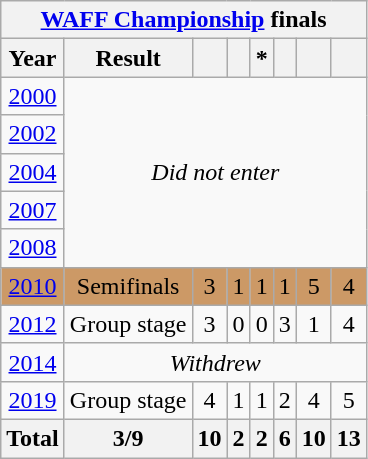<table class="wikitable" style="text-align: center;">
<tr>
<th colspan=8><a href='#'>WAFF Championship</a> finals</th>
</tr>
<tr>
<th>Year</th>
<th>Result</th>
<th></th>
<th></th>
<th>*</th>
<th></th>
<th></th>
<th></th>
</tr>
<tr>
<td> <a href='#'>2000</a></td>
<td rowspan=5 colspan=7><em>Did not enter</em></td>
</tr>
<tr>
<td> <a href='#'>2002</a></td>
</tr>
<tr>
<td> <a href='#'>2004</a></td>
</tr>
<tr>
<td> <a href='#'>2007</a></td>
</tr>
<tr>
<td> <a href='#'>2008</a></td>
</tr>
<tr bgcolor="#cc9966">
<td> <a href='#'>2010</a></td>
<td>Semifinals</td>
<td>3</td>
<td>1</td>
<td>1</td>
<td>1</td>
<td>5</td>
<td>4</td>
</tr>
<tr>
<td> <a href='#'>2012</a></td>
<td>Group stage</td>
<td>3</td>
<td>0</td>
<td>0</td>
<td>3</td>
<td>1</td>
<td>4</td>
</tr>
<tr>
<td> <a href='#'>2014</a></td>
<td colspan=7><em>Withdrew</em></td>
</tr>
<tr>
<td> <a href='#'>2019</a></td>
<td>Group stage</td>
<td>4</td>
<td>1</td>
<td>1</td>
<td>2</td>
<td>4</td>
<td>5</td>
</tr>
<tr>
<th>Total</th>
<th>3/9</th>
<th>10</th>
<th>2</th>
<th>2</th>
<th>6</th>
<th>10</th>
<th>13</th>
</tr>
</table>
